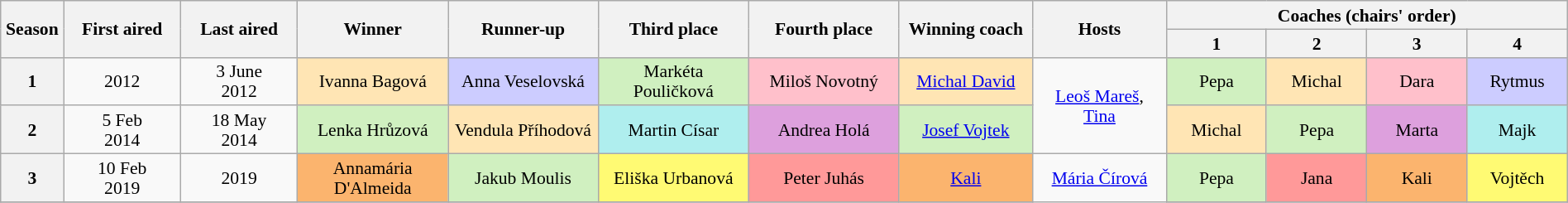<table class="wikitable" style="text-align:center; font-size:90%; line-height:16px; width:100%">
<tr>
<th style="width:02%" rowspan="2" scope="col">Season</th>
<th style="width:07%" rowspan="2" scope="col">First aired</th>
<th style="width:07%" rowspan="2" scope="col">Last aired</th>
<th style="width:09%" rowspan="2" scope="col">Winner</th>
<th style="width:09%" rowspan="2" scope="col">Runner-up</th>
<th style="width:09%" rowspan="2" scope="col">Third place</th>
<th style="width:09%" rowspan="2" scope="col">Fourth place</th>
<th style="width:08%" rowspan="2" scope="col">Winning coach</th>
<th style="width:08%" rowspan="2" scope="col">Hosts</th>
<th style="width:20%" colspan="4" scope="col">Coaches (chairs' order)</th>
</tr>
<tr>
<th style="width:06%">1</th>
<th style="width:06%">2</th>
<th style="width:06%">3</th>
<th style="width:06%">4</th>
</tr>
<tr>
<th>1</th>
<td> 2012</td>
<td>3 June <br> 2012</td>
<td style="background:#ffe5b4">Ivanna Bagová</td>
<td style="background:#ccccff">Anna Veselovská</td>
<td style="background:#d0f0c0">Markéta Pouličková</td>
<td style="background:Pink">Miloš Novotný</td>
<td style="background:#ffe5b4"><a href='#'>Michal David</a></td>
<td rowspan="2"><a href='#'>Leoš Mareš</a>,<br><a href='#'>Tina</a> </td>
<td style="background:#d0f0c0">Pepa</td>
<td style="background:#ffe5b4">Michal</td>
<td style="background:Pink">Dara</td>
<td style="background:#ccccff">Rytmus</td>
</tr>
<tr>
<th>2</th>
<td>5 Feb <br> 2014</td>
<td>18 May <br> 2014</td>
<td style="background:#d0f0c0">Lenka Hrůzová</td>
<td style="background:#ffe5b4">Vendula Příhodová</td>
<td style="background:#afeeee">Martin Císar</td>
<td style="background:#dda0dd">Andrea Holá</td>
<td style="background:#d0f0c0"><a href='#'>Josef Vojtek</a></td>
<td style="background:#ffe5b4">Michal</td>
<td style="background:#d0f0c0">Pepa</td>
<td style="background:#dda0dd"> Marta</td>
<td style="background:#afeeee">Majk</td>
</tr>
<tr>
<th>3</th>
<td>10 Feb <br> 2019</td>
<td> 2019</td>
<td style="background:#fbb46e">Annamária D'Almeida</td>
<td style="background:#d0f0c0">Jakub Moulis</td>
<td style="background:#fffa73">Eliška Urbanová</td>
<td style="background:#ff9999">Peter Juhás</td>
<td style="background:#fbb46e"><a href='#'>Kali</a></td>
<td rowspan="3"> <a href='#'>Mária Čírová</a></td>
<td style="background:#d0f0c0">Pepa</td>
<td style="background:#ff9999">Jana</td>
<td style="background:#fbb46e">Kali</td>
<td style="background:#fffa73">Vojtěch</td>
</tr>
<tr>
</tr>
</table>
